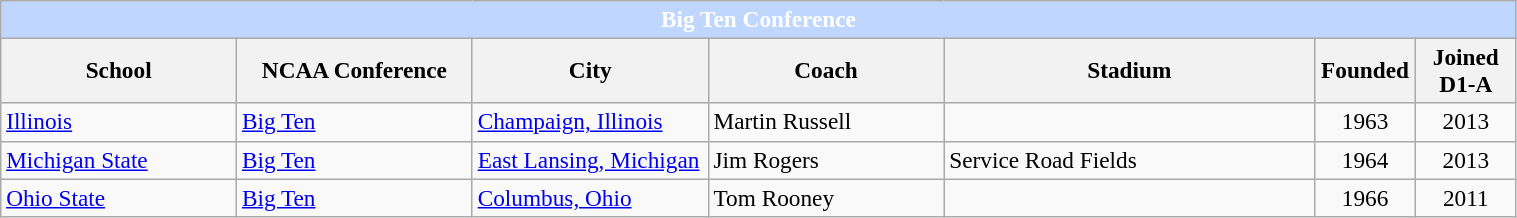<table class="wikitable" style="font-size:97%; text-align:left;">
<tr>
<th colspan=7 style="background:#BFD7FF; color:white">Big Ten Conference</th>
</tr>
<tr>
<th width=150>School</th>
<th width=150>NCAA Conference</th>
<th width=150>City</th>
<th width=150>Coach</th>
<th width=240>Stadium</th>
<th width=60>Founded</th>
<th width=60>Joined D1-A</th>
</tr>
<tr>
<td><a href='#'>Illinois</a></td>
<td><a href='#'>Big Ten</a></td>
<td><a href='#'>Champaign, Illinois</a></td>
<td>Martin Russell</td>
<td></td>
<td align=center>1963</td>
<td align=center>2013</td>
</tr>
<tr>
<td><a href='#'>Michigan State</a></td>
<td><a href='#'>Big Ten</a></td>
<td><a href='#'>East Lansing, Michigan</a></td>
<td>Jim Rogers</td>
<td>Service Road Fields</td>
<td align=center>1964</td>
<td align=center>2013</td>
</tr>
<tr>
<td><a href='#'>Ohio State</a></td>
<td><a href='#'>Big Ten</a></td>
<td><a href='#'>Columbus, Ohio</a></td>
<td>Tom Rooney</td>
<td></td>
<td align=center>1966</td>
<td align=center>2011</td>
</tr>
</table>
